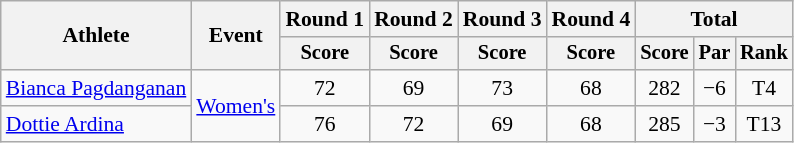<table class=wikitable style=font-size:90%;text-align:center>
<tr>
<th rowspan=2>Athlete</th>
<th rowspan=2>Event</th>
<th>Round 1</th>
<th>Round 2</th>
<th>Round 3</th>
<th>Round 4</th>
<th colspan=3>Total</th>
</tr>
<tr style=font-size:95%>
<th>Score</th>
<th>Score</th>
<th>Score</th>
<th>Score</th>
<th>Score</th>
<th>Par</th>
<th>Rank</th>
</tr>
<tr>
<td align=left><a href='#'>Bianca Pagdanganan</a></td>
<td align=left rowspan=2><a href='#'>Women's</a></td>
<td>72</td>
<td>69</td>
<td>73</td>
<td>68</td>
<td>282</td>
<td>−6</td>
<td>T4</td>
</tr>
<tr>
<td align=left><a href='#'>Dottie Ardina</a></td>
<td>76</td>
<td>72</td>
<td>69</td>
<td>68</td>
<td>285</td>
<td>−3</td>
<td>T13</td>
</tr>
</table>
